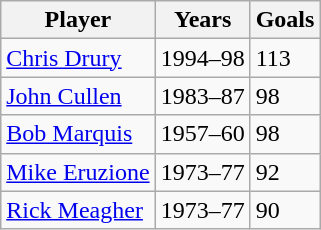<table class="wikitable">
<tr>
<th>Player</th>
<th>Years</th>
<th>Goals</th>
</tr>
<tr>
<td><a href='#'>Chris Drury</a></td>
<td>1994–98</td>
<td>113</td>
</tr>
<tr>
<td><a href='#'>John Cullen</a></td>
<td>1983–87</td>
<td>98</td>
</tr>
<tr>
<td><a href='#'>Bob Marquis</a></td>
<td>1957–60</td>
<td>98</td>
</tr>
<tr>
<td><a href='#'>Mike Eruzione</a></td>
<td>1973–77</td>
<td>92</td>
</tr>
<tr>
<td><a href='#'>Rick Meagher</a></td>
<td>1973–77</td>
<td>90</td>
</tr>
</table>
